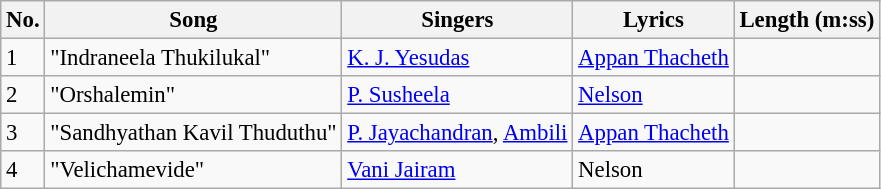<table class="wikitable" style="font-size:95%;">
<tr>
<th>No.</th>
<th>Song</th>
<th>Singers</th>
<th>Lyrics</th>
<th>Length (m:ss)</th>
</tr>
<tr>
<td>1</td>
<td>"Indraneela Thukilukal"</td>
<td><a href='#'>K. J. Yesudas</a></td>
<td><a href='#'>Appan Thacheth</a></td>
<td></td>
</tr>
<tr>
<td>2</td>
<td>"Orshalemin"</td>
<td><a href='#'>P. Susheela</a></td>
<td><a href='#'>Nelson</a></td>
<td></td>
</tr>
<tr>
<td>3</td>
<td>"Sandhyathan Kavil Thuduthu"</td>
<td><a href='#'>P. Jayachandran</a>, <a href='#'>Ambili</a></td>
<td><a href='#'>Appan Thacheth</a></td>
<td></td>
</tr>
<tr>
<td>4</td>
<td>"Velichamevide"</td>
<td><a href='#'>Vani Jairam</a></td>
<td>Nelson</td>
<td></td>
</tr>
</table>
